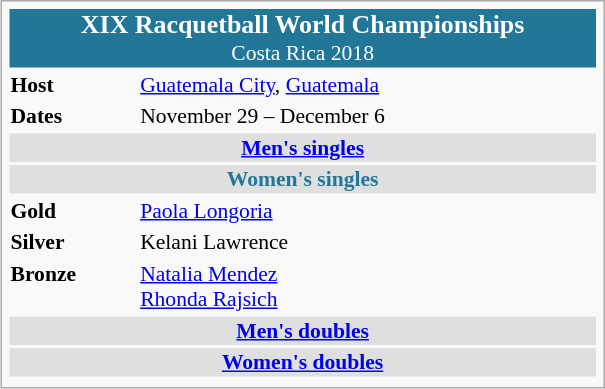<table class="infobox" style="font-size: 90%; width: 28em;">
<tr>
<td colspan="2" style="background: #227799; text-align: center; color:#ffffff;"><big><strong>XIX Racquetball World Championships</strong></big><br>Costa Rica 2018</td>
</tr>
<tr style="vertical-align:top;">
<td><strong>Host</strong></td>
<td> <a href='#'>Guatemala City</a>,  <a href='#'>Guatemala</a></td>
</tr>
<tr style="vertical-align:top;">
<td><strong>Dates</strong></td>
<td>November 29 – December 6</td>
</tr>
<tr style="vertical-align:top;">
<td colspan="2" style="background: #dfdfdf; text-align: center; color:#227799;"><strong><a href='#'>Men's singles</a></strong></td>
</tr>
<tr style="vertical-align:top;">
<td colspan="2" style="background: #dfdfdf; text-align: center; color:#227799;"><strong>Women's singles</strong></td>
</tr>
<tr style="vertical-align:top;">
<td><strong>Gold</strong> </td>
<td> <a href='#'>Paola Longoria</a></td>
</tr>
<tr>
<td><strong>Silver</strong> </td>
<td> Kelani Lawrence</td>
</tr>
<tr>
<td><strong>Bronze</strong> </td>
<td> <a href='#'>Natalia Mendez</a><br> <a href='#'>Rhonda Rajsich</a></td>
</tr>
<tr style="vertical-align:top;">
<td colspan="2" style="background: #dfdfdf; text-align: center; color:#227799;"><strong><a href='#'>Men's doubles</a></strong></td>
</tr>
<tr style="vertical-align:top;">
<td colspan="2" style="background: #dfdfdf; text-align: center; color:#227799;"><strong><a href='#'>Women's doubles</a></strong></td>
</tr>
<tr style="vertical-align:top;">
</tr>
</table>
